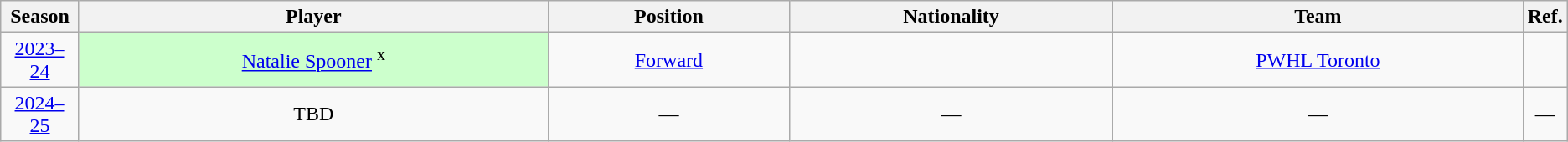<table class="wikitable sortable" style="text-align:center;">
<tr>
<th scope="col" width="5%">Season</th>
<th scope="col">Player</th>
<th scope="col">Position</th>
<th scope="col">Nationality</th>
<th scope="col">Team</th>
<th scope="col" width="1%" class="unsortable">Ref.</th>
</tr>
<tr>
<td><a href='#'>2023–24</a></td>
<td bgcolor=#CCFFCC><a href='#'>Natalie Spooner</a> <sup>x</sup></td>
<td><a href='#'>Forward</a></td>
<td></td>
<td><a href='#'>PWHL Toronto</a></td>
<td></td>
</tr>
<tr>
<td><a href='#'>2024–25</a></td>
<td>TBD</td>
<td>—</td>
<td>—</td>
<td>—</td>
<td>—</td>
</tr>
</table>
